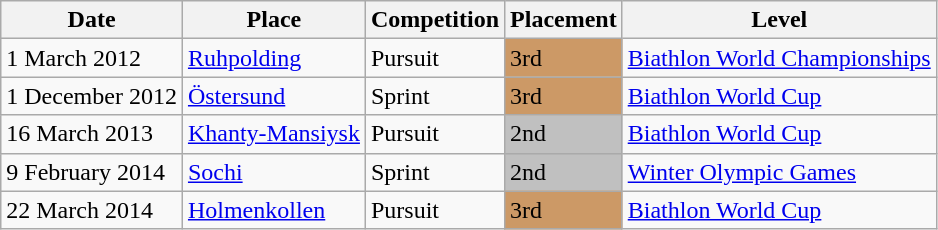<table class="wikitable sortable">
<tr>
<th>Date</th>
<th>Place</th>
<th>Competition</th>
<th>Placement</th>
<th>Level</th>
</tr>
<tr>
<td>1 March 2012</td>
<td> <a href='#'>Ruhpolding</a></td>
<td>Pursuit</td>
<td style="background:#c96;">3rd</td>
<td><a href='#'>Biathlon World Championships</a></td>
</tr>
<tr>
<td>1 December 2012</td>
<td> <a href='#'>Östersund</a></td>
<td>Sprint</td>
<td style="background:#c96;">3rd</td>
<td><a href='#'>Biathlon World Cup</a></td>
</tr>
<tr>
<td>16 March 2013</td>
<td> <a href='#'>Khanty-Mansiysk</a></td>
<td>Pursuit</td>
<td style="background:silver;">2nd</td>
<td><a href='#'>Biathlon World Cup</a></td>
</tr>
<tr>
<td>9 February 2014</td>
<td> <a href='#'>Sochi</a></td>
<td>Sprint</td>
<td style="background:silver;">2nd</td>
<td><a href='#'>Winter Olympic Games</a></td>
</tr>
<tr>
<td>22 March 2014</td>
<td> <a href='#'>Holmenkollen</a></td>
<td>Pursuit</td>
<td style="background:#c96;">3rd</td>
<td><a href='#'>Biathlon World Cup</a></td>
</tr>
</table>
